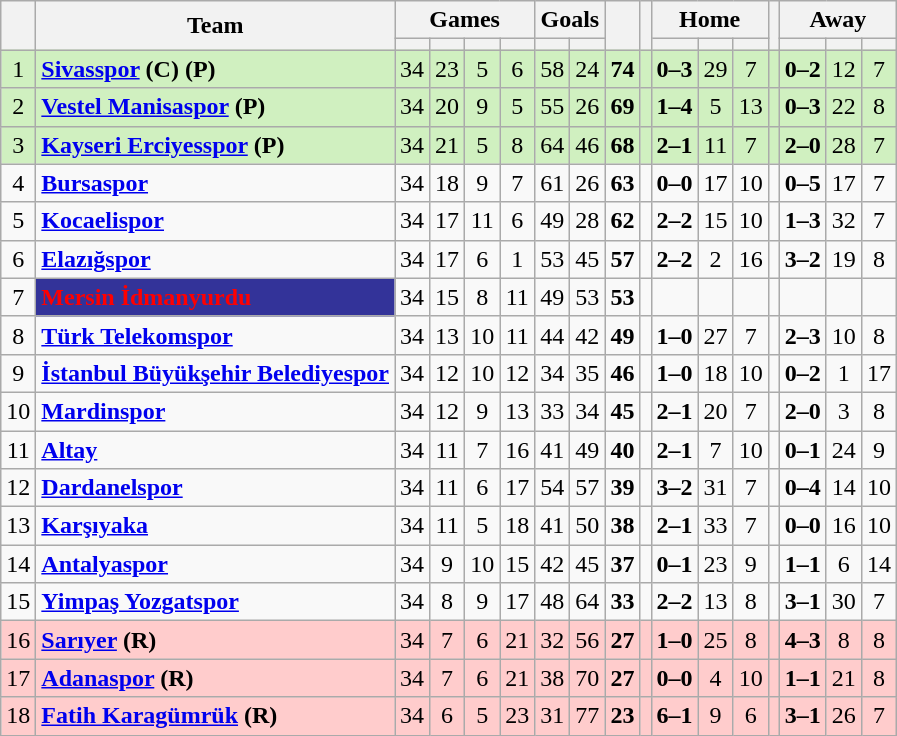<table class="wikitable" style="text-align: center;">
<tr>
<th rowspan=2></th>
<th rowspan=2>Team</th>
<th colspan=4>Games</th>
<th colspan=2>Goals</th>
<th rowspan=2></th>
<th rowspan=2></th>
<th colspan=3>Home</th>
<th rowspan=2></th>
<th colspan=3>Away</th>
</tr>
<tr>
<th></th>
<th></th>
<th></th>
<th></th>
<th></th>
<th></th>
<th></th>
<th></th>
<th></th>
<th></th>
<th></th>
<th></th>
</tr>
<tr>
<td bgcolor="#D0F0C0">1</td>
<td align="left" bgcolor="#D0F0C0"><strong><a href='#'>Sivasspor</a> (C) (P)</strong></td>
<td bgcolor="#D0F0C0">34</td>
<td bgcolor="#D0F0C0">23</td>
<td bgcolor="#D0F0C0">5</td>
<td bgcolor="#D0F0C0">6</td>
<td bgcolor="#D0F0C0">58</td>
<td bgcolor="#D0F0C0">24</td>
<td bgcolor="#D0F0C0"><strong>74</strong></td>
<td bgcolor="#D0F0C0"></td>
<td bgcolor="#D0F0C0"><strong>0–3</strong></td>
<td bgcolor="#D0F0C0">29</td>
<td bgcolor="#D0F0C0">7</td>
<td bgcolor="#D0F0C0"></td>
<td bgcolor="#D0F0C0"><strong>0–2</strong></td>
<td bgcolor="#D0F0C0">12</td>
<td bgcolor="#D0F0C0">7</td>
</tr>
<tr>
<td bgcolor="#D0F0C0">2</td>
<td align="left" bgcolor="#D0F0C0"><strong><a href='#'>Vestel Manisaspor</a> (P)</strong></td>
<td bgcolor="#D0F0C0">34</td>
<td bgcolor="#D0F0C0">20</td>
<td bgcolor="#D0F0C0">9</td>
<td bgcolor="#D0F0C0">5</td>
<td bgcolor="#D0F0C0">55</td>
<td bgcolor="#D0F0C0">26</td>
<td bgcolor="#D0F0C0"><strong>69</strong></td>
<td bgcolor="#D0F0C0"></td>
<td bgcolor="#D0F0C0"><strong>1–4</strong></td>
<td bgcolor="#D0F0C0">5</td>
<td bgcolor="#D0F0C0">13</td>
<td bgcolor="#D0F0C0"></td>
<td bgcolor="#D0F0C0"><strong>0–3</strong></td>
<td bgcolor="#D0F0C0">22</td>
<td bgcolor="#D0F0C0">8</td>
</tr>
<tr>
<td bgcolor="#D0F0C0">3</td>
<td align="left" bgcolor="#D0F0C0"><strong><a href='#'>Kayseri Erciyesspor</a> (P)</strong></td>
<td bgcolor="#D0F0C0">34</td>
<td bgcolor="#D0F0C0">21</td>
<td bgcolor="#D0F0C0">5</td>
<td bgcolor="#D0F0C0">8</td>
<td bgcolor="#D0F0C0">64</td>
<td bgcolor="#D0F0C0">46</td>
<td bgcolor="#D0F0C0"><strong>68</strong></td>
<td bgcolor="#D0F0C0"></td>
<td bgcolor="#D0F0C0"><strong>2–1</strong></td>
<td bgcolor="#D0F0C0">11</td>
<td bgcolor="#D0F0C0">7</td>
<td bgcolor="#D0F0C0"></td>
<td bgcolor="#D0F0C0"><strong>2–0</strong></td>
<td bgcolor="#D0F0C0">28</td>
<td bgcolor="#D0F0C0">7</td>
</tr>
<tr>
<td>4</td>
<td align="left"><strong><a href='#'>Bursaspor</a></strong></td>
<td>34</td>
<td>18</td>
<td>9</td>
<td>7</td>
<td>61</td>
<td>26</td>
<td><strong>63</strong></td>
<td></td>
<td><strong>0–0</strong></td>
<td>17</td>
<td>10</td>
<td></td>
<td><strong>0–5</strong></td>
<td>17</td>
<td>7</td>
</tr>
<tr>
<td>5</td>
<td align="left"><strong><a href='#'>Kocaelispor</a></strong></td>
<td>34</td>
<td>17</td>
<td>11</td>
<td>6</td>
<td>49</td>
<td>28</td>
<td><strong>62</strong></td>
<td></td>
<td><strong>2–2</strong></td>
<td>15</td>
<td>10</td>
<td></td>
<td><strong>1–3</strong></td>
<td>32</td>
<td>7</td>
</tr>
<tr>
<td>6</td>
<td align="left"><strong><a href='#'>Elazığspor</a></strong></td>
<td>34</td>
<td>17</td>
<td>6</td>
<td>1</td>
<td>53</td>
<td>45</td>
<td><strong>57</strong></td>
<td></td>
<td><strong>2–2</strong></td>
<td>2</td>
<td>16</td>
<td></td>
<td><strong>3–2</strong></td>
<td>19</td>
<td>8</td>
</tr>
<tr>
<td>7</td>
<td align="left" bgcolor="#333399" style="color:red;"><strong>Mersin İdmanyurdu</strong></td>
<td>34</td>
<td>15</td>
<td>8</td>
<td>11</td>
<td>49</td>
<td>53</td>
<td><strong>53</strong></td>
<td></td>
<td></td>
<td></td>
<td></td>
<td></td>
<td></td>
<td></td>
<td></td>
</tr>
<tr>
<td>8</td>
<td align="left"><strong><a href='#'>Türk Telekomspor</a></strong></td>
<td>34</td>
<td>13</td>
<td>10</td>
<td>11</td>
<td>44</td>
<td>42</td>
<td><strong>49</strong></td>
<td></td>
<td><strong>1–0</strong></td>
<td>27</td>
<td>7</td>
<td></td>
<td><strong>2–3</strong></td>
<td>10</td>
<td>8</td>
</tr>
<tr>
<td>9</td>
<td align="left"><strong><a href='#'>İstanbul Büyükşehir Belediyespor</a></strong></td>
<td>34</td>
<td>12</td>
<td>10</td>
<td>12</td>
<td>34</td>
<td>35</td>
<td><strong>46</strong></td>
<td></td>
<td><strong>1–0</strong></td>
<td>18</td>
<td>10</td>
<td></td>
<td><strong>0–2</strong></td>
<td>1</td>
<td>17</td>
</tr>
<tr>
<td>10</td>
<td align="left"><strong><a href='#'>Mardinspor</a></strong></td>
<td>34</td>
<td>12</td>
<td>9</td>
<td>13</td>
<td>33</td>
<td>34</td>
<td><strong>45</strong></td>
<td></td>
<td><strong>2–1</strong></td>
<td>20</td>
<td>7</td>
<td></td>
<td><strong>2–0</strong></td>
<td>3</td>
<td>8</td>
</tr>
<tr>
<td>11</td>
<td align="left"><strong><a href='#'>Altay</a></strong></td>
<td>34</td>
<td>11</td>
<td>7</td>
<td>16</td>
<td>41</td>
<td>49</td>
<td><strong>40</strong></td>
<td></td>
<td><strong>2–1</strong></td>
<td>7</td>
<td>10</td>
<td></td>
<td><strong>0–1</strong></td>
<td>24</td>
<td>9</td>
</tr>
<tr>
<td>12</td>
<td align="left"><strong><a href='#'>Dardanelspor</a></strong></td>
<td>34</td>
<td>11</td>
<td>6</td>
<td>17</td>
<td>54</td>
<td>57</td>
<td><strong>39</strong></td>
<td></td>
<td><strong>3–2</strong></td>
<td>31</td>
<td>7</td>
<td></td>
<td><strong>0–4</strong></td>
<td>14</td>
<td>10</td>
</tr>
<tr>
<td>13</td>
<td align="left"><strong><a href='#'>Karşıyaka</a></strong></td>
<td>34</td>
<td>11</td>
<td>5</td>
<td>18</td>
<td>41</td>
<td>50</td>
<td><strong>38</strong></td>
<td></td>
<td><strong>2–1</strong></td>
<td>33</td>
<td>7</td>
<td></td>
<td><strong>0–0</strong></td>
<td>16</td>
<td>10</td>
</tr>
<tr>
<td>14</td>
<td align="left"><strong><a href='#'>Antalyaspor</a></strong></td>
<td>34</td>
<td>9</td>
<td>10</td>
<td>15</td>
<td>42</td>
<td>45</td>
<td><strong>37</strong></td>
<td></td>
<td><strong>0–1</strong></td>
<td>23</td>
<td>9</td>
<td></td>
<td><strong>1–1</strong></td>
<td>6</td>
<td>14</td>
</tr>
<tr>
<td>15</td>
<td align="left"><strong><a href='#'>Yimpaş Yozgatspor</a></strong></td>
<td>34</td>
<td>8</td>
<td>9</td>
<td>17</td>
<td>48</td>
<td>64</td>
<td><strong>33</strong></td>
<td></td>
<td><strong>2–2</strong></td>
<td>13</td>
<td>8</td>
<td></td>
<td><strong>3–1</strong></td>
<td>30</td>
<td>7</td>
</tr>
<tr>
<td bgcolor="#FFCCCC">16</td>
<td align="left" bgcolor="#FFCCCC"><strong><a href='#'>Sarıyer</a> (R)</strong></td>
<td bgcolor="#FFCCCC">34</td>
<td bgcolor="#FFCCCC">7</td>
<td bgcolor="#FFCCCC">6</td>
<td bgcolor="#FFCCCC">21</td>
<td bgcolor="#FFCCCC">32</td>
<td bgcolor="#FFCCCC">56</td>
<td bgcolor="#FFCCCC"><strong>27</strong></td>
<td bgcolor="#FFCCCC"></td>
<td bgcolor="#FFCCCC"><strong>1–0</strong></td>
<td bgcolor="#FFCCCC">25</td>
<td bgcolor="#FFCCCC">8</td>
<td bgcolor="#FFCCCC"></td>
<td bgcolor="#FFCCCC"><strong>4–3</strong></td>
<td bgcolor="#FFCCCC">8</td>
<td bgcolor="#FFCCCC">8</td>
</tr>
<tr>
<td bgcolor="#FFCCCC">17</td>
<td align="left" bgcolor="#FFCCCC"><strong><a href='#'>Adanaspor</a> (R)</strong></td>
<td bgcolor="#FFCCCC">34</td>
<td bgcolor="#FFCCCC">7</td>
<td bgcolor="#FFCCCC">6</td>
<td bgcolor="#FFCCCC">21</td>
<td bgcolor="#FFCCCC">38</td>
<td bgcolor="#FFCCCC">70</td>
<td bgcolor="#FFCCCC"><strong>27</strong></td>
<td bgcolor="#FFCCCC"></td>
<td bgcolor="#FFCCCC"><strong>0–0</strong></td>
<td bgcolor="#FFCCCC">4</td>
<td bgcolor="#FFCCCC">10</td>
<td bgcolor="#FFCCCC"></td>
<td bgcolor="#FFCCCC"><strong>1–1</strong></td>
<td bgcolor="#FFCCCC">21</td>
<td bgcolor="#FFCCCC">8</td>
</tr>
<tr>
<td bgcolor="#FFCCCC">18</td>
<td align="left" bgcolor="#FFCCCC"><strong><a href='#'>Fatih Karagümrük</a> (R)</strong></td>
<td bgcolor="#FFCCCC">34</td>
<td bgcolor="#FFCCCC">6</td>
<td bgcolor="#FFCCCC">5</td>
<td bgcolor="#FFCCCC">23</td>
<td bgcolor="#FFCCCC">31</td>
<td bgcolor="#FFCCCC">77</td>
<td bgcolor="#FFCCCC"><strong>23</strong></td>
<td bgcolor="#FFCCCC"></td>
<td bgcolor="#FFCCCC"><strong>6–1</strong></td>
<td bgcolor="#FFCCCC">9</td>
<td bgcolor="#FFCCCC">6</td>
<td bgcolor="#FFCCCC"></td>
<td bgcolor="#FFCCCC"><strong>3–1</strong></td>
<td bgcolor="#FFCCCC">26</td>
<td bgcolor="#FFCCCC">7</td>
</tr>
</table>
